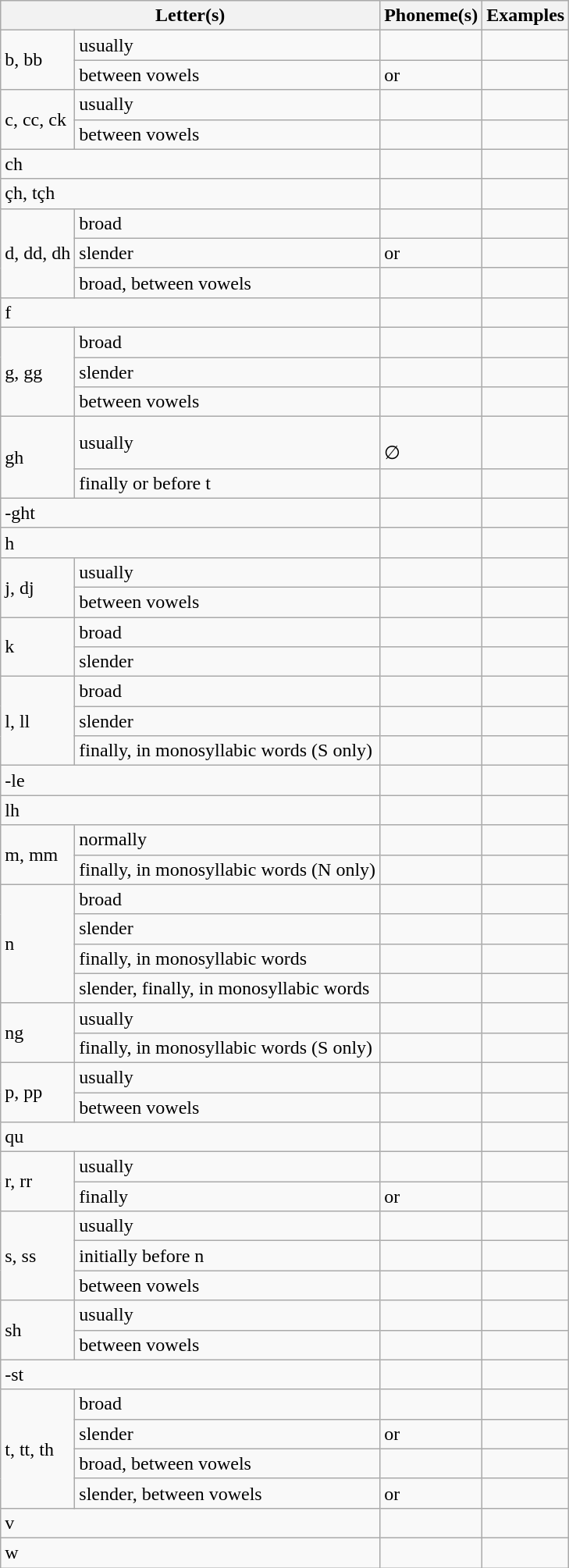<table class="wikitable">
<tr>
<th colspan="2">Letter(s)</th>
<th>Phoneme(s)</th>
<th>Examples</th>
</tr>
<tr>
<td rowspan="2">b, bb</td>
<td>usually</td>
<td></td>
<td></td>
</tr>
<tr>
<td>between vowels</td>
<td> or </td>
<td></td>
</tr>
<tr>
<td rowspan="2">c, cc, ck</td>
<td>usually</td>
<td></td>
<td></td>
</tr>
<tr>
<td>between vowels</td>
<td><br></td>
<td></td>
</tr>
<tr>
<td colspan="2">ch</td>
<td></td>
<td></td>
</tr>
<tr>
<td colspan="2">çh, tçh</td>
<td></td>
<td></td>
</tr>
<tr>
<td rowspan="3">d, dd, dh</td>
<td>broad</td>
<td></td>
<td></td>
</tr>
<tr>
<td>slender</td>
<td> or </td>
<td></td>
</tr>
<tr>
<td>broad, between vowels</td>
<td></td>
<td></td>
</tr>
<tr>
<td colspan="2">f</td>
<td></td>
<td></td>
</tr>
<tr>
<td rowspan="3">g, gg</td>
<td>broad</td>
<td></td>
<td></td>
</tr>
<tr>
<td>slender</td>
<td></td>
<td></td>
</tr>
<tr>
<td>between vowels</td>
<td></td>
<td></td>
</tr>
<tr>
<td rowspan="2">gh</td>
<td>usually</td>
<td><br>∅</td>
<td></td>
</tr>
<tr>
<td>finally or before t</td>
<td></td>
<td></td>
</tr>
<tr>
<td colspan="2">-ght</td>
<td></td>
<td></td>
</tr>
<tr>
<td colspan="2">h</td>
<td></td>
<td></td>
</tr>
<tr>
<td rowspan="2">j, dj</td>
<td>usually</td>
<td></td>
<td></td>
</tr>
<tr>
<td>between vowels</td>
<td><br></td>
<td></td>
</tr>
<tr>
<td rowspan="2">k</td>
<td>broad</td>
<td></td>
<td></td>
</tr>
<tr>
<td>slender</td>
<td></td>
<td></td>
</tr>
<tr>
<td rowspan="3">l, ll</td>
<td>broad</td>
<td></td>
<td></td>
</tr>
<tr>
<td>slender</td>
<td></td>
<td></td>
</tr>
<tr>
<td>finally, in monosyllabic words (S only)</td>
<td></td>
<td></td>
</tr>
<tr>
<td colspan="2">-le</td>
<td></td>
<td></td>
</tr>
<tr>
<td colspan="2">lh</td>
<td></td>
<td></td>
</tr>
<tr>
<td rowspan="2">m, mm</td>
<td>normally</td>
<td></td>
<td></td>
</tr>
<tr>
<td>finally, in monosyllabic words (N only)</td>
<td></td>
<td></td>
</tr>
<tr>
<td rowspan="4">n</td>
<td>broad</td>
<td></td>
<td></td>
</tr>
<tr>
<td>slender</td>
<td></td>
<td></td>
</tr>
<tr>
<td>finally, in monosyllabic words</td>
<td></td>
<td></td>
</tr>
<tr>
<td>slender, finally, in monosyllabic words</td>
<td></td>
<td></td>
</tr>
<tr>
<td rowspan="2">ng</td>
<td>usually</td>
<td><br></td>
<td></td>
</tr>
<tr>
<td>finally, in monosyllabic words (S only)</td>
<td></td>
<td></td>
</tr>
<tr>
<td rowspan="2">p, pp</td>
<td>usually</td>
<td></td>
<td></td>
</tr>
<tr>
<td>between vowels</td>
<td></td>
<td></td>
</tr>
<tr>
<td colspan="2">qu</td>
<td></td>
<td></td>
</tr>
<tr>
<td rowspan="2">r, rr</td>
<td>usually</td>
<td></td>
<td></td>
</tr>
<tr>
<td>finally</td>
<td> or </td>
<td></td>
</tr>
<tr>
<td rowspan="3">s, ss</td>
<td>usually</td>
<td><br></td>
<td></td>
</tr>
<tr>
<td>initially before n</td>
<td></td>
<td></td>
</tr>
<tr>
<td>between vowels</td>
<td><br></td>
<td></td>
</tr>
<tr>
<td rowspan="2">sh</td>
<td>usually</td>
<td></td>
<td></td>
</tr>
<tr>
<td>between vowels</td>
<td><br></td>
<td></td>
</tr>
<tr>
<td colspan="2">-st</td>
<td></td>
<td></td>
</tr>
<tr>
<td rowspan="4">t, tt, th</td>
<td>broad</td>
<td></td>
<td></td>
</tr>
<tr>
<td>slender</td>
<td> or </td>
<td></td>
</tr>
<tr>
<td>broad, between vowels</td>
<td><br></td>
<td></td>
</tr>
<tr>
<td>slender, between vowels</td>
<td> or </td>
<td></td>
</tr>
<tr>
<td colspan="2">v</td>
<td></td>
<td></td>
</tr>
<tr>
<td colspan="2">w</td>
<td></td>
<td></td>
</tr>
</table>
